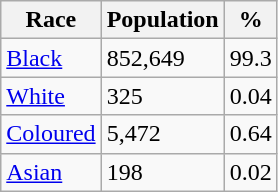<table class="wikitable">
<tr>
<th>Race</th>
<th>Population</th>
<th>%</th>
</tr>
<tr>
<td><a href='#'>Black</a></td>
<td>852,649</td>
<td>99.3</td>
</tr>
<tr>
<td><a href='#'>White</a></td>
<td>325</td>
<td>0.04</td>
</tr>
<tr>
<td><a href='#'>Coloured</a></td>
<td>5,472</td>
<td>0.64</td>
</tr>
<tr>
<td><a href='#'>Asian</a></td>
<td>198</td>
<td>0.02</td>
</tr>
</table>
